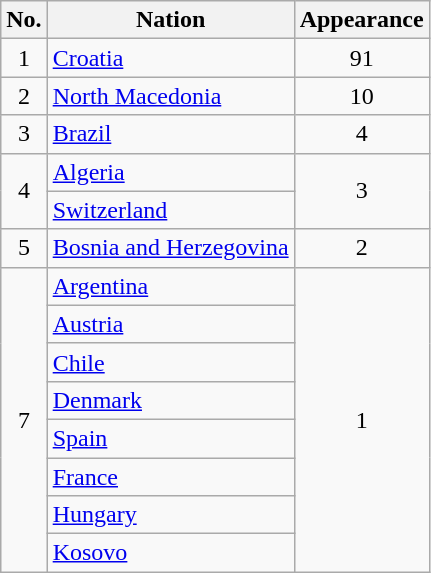<table class="wikitable">
<tr>
<th>No.</th>
<th>Nation</th>
<th>Appearance</th>
</tr>
<tr>
<td style="text-align:center;">1</td>
<td> <a href='#'>Croatia</a></td>
<td style="text-align:center;">91</td>
</tr>
<tr>
<td style="text-align:center;">2</td>
<td> <a href='#'>North Macedonia</a></td>
<td style="text-align:center;">10</td>
</tr>
<tr>
<td style="text-align:center;">3</td>
<td> <a href='#'>Brazil</a></td>
<td style="text-align:center;">4</td>
</tr>
<tr>
<td rowspan="2" style="text-align:center;">4</td>
<td> <a href='#'>Algeria</a></td>
<td rowspan="2" style="text-align:center;">3</td>
</tr>
<tr>
<td> <a href='#'>Switzerland</a></td>
</tr>
<tr>
<td style="text-align:center;">5</td>
<td> <a href='#'>Bosnia and Herzegovina</a></td>
<td style="text-align:center;">2</td>
</tr>
<tr>
<td rowspan=8 style="text-align:center;">7</td>
<td> <a href='#'>Argentina</a></td>
<td rowspan=8 style="text-align:center;">1</td>
</tr>
<tr>
<td> <a href='#'>Austria</a></td>
</tr>
<tr>
<td> <a href='#'>Chile</a></td>
</tr>
<tr>
<td> <a href='#'>Denmark</a></td>
</tr>
<tr>
<td> <a href='#'>Spain</a></td>
</tr>
<tr>
<td> <a href='#'>France</a></td>
</tr>
<tr>
<td> <a href='#'>Hungary</a></td>
</tr>
<tr>
<td> <a href='#'>Kosovo</a></td>
</tr>
</table>
